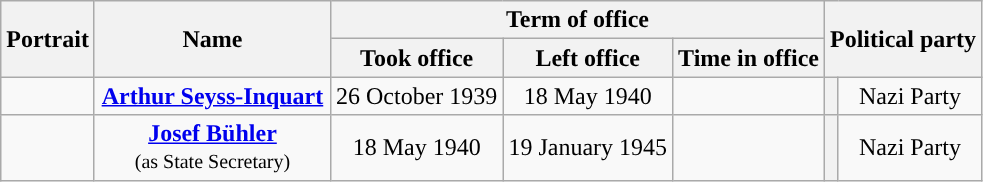<table class="wikitable" style="text-align:center">
<tr>
<th rowspan=2>Portrait</th>
<th rowspan=2 width=150>Name<br></th>
<th colspan=3>Term of office</th>
<th colspan=2 rowspan=2>Political party</th>
</tr>
<tr>
<th>Took office</th>
<th>Left office</th>
<th>Time in office</th>
</tr>
<tr>
<td></td>
<td><strong><a href='#'>Arthur Seyss-Inquart</a></strong><br></td>
<td>26 October 1939</td>
<td>18 May 1940</td>
<td></td>
<th style="background:"></th>
<td>Nazi Party</td>
</tr>
<tr>
<td></td>
<td><strong><a href='#'>Josef Bühler</a></strong><br><small>(as State Secretary)</small><br></td>
<td>18 May 1940</td>
<td>19 January 1945</td>
<td></td>
<th style="background:"></th>
<td>Nazi Party</td>
</tr>
</table>
